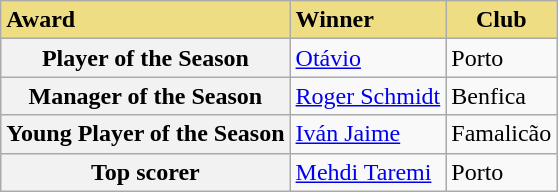<table class="wikitable">
<tr>
<td style="background-color: #eedd82" !><strong>Award</strong></td>
<td style="background-color: #eedd82" !><strong>Winner</strong></td>
<th style="background-color: #eedd82">Club</th>
</tr>
<tr>
<th><strong>Player of the Season</strong></th>
<td> <a href='#'>Otávio</a></td>
<td>Porto</td>
</tr>
<tr>
<th><strong>Manager of the Season</strong></th>
<td> <a href='#'>Roger Schmidt</a></td>
<td>Benfica</td>
</tr>
<tr>
<th><strong>Young Player of the Season</strong></th>
<td> <a href='#'>Iván Jaime</a></td>
<td>Famalicão</td>
</tr>
<tr>
<th><strong>Top scorer</strong></th>
<td> <a href='#'>Mehdi Taremi</a></td>
<td>Porto</td>
</tr>
</table>
